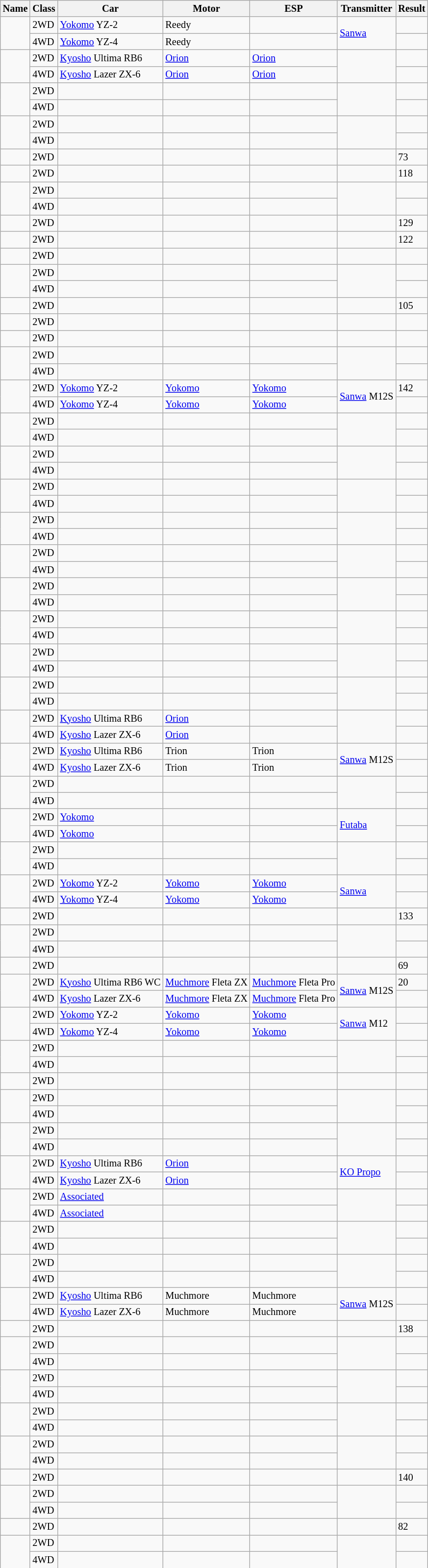<table class="wikitable" style="font-size: 85%;">
<tr>
<th>Name</th>
<th>Class</th>
<th>Car</th>
<th>Motor</th>
<th>ESP</th>
<th>Transmitter</th>
<th>Result</th>
</tr>
<tr>
<td rowspan=2> </td>
<td>2WD</td>
<td><a href='#'>Yokomo</a> YZ-2</td>
<td>Reedy</td>
<td></td>
<td rowspan=2><a href='#'>Sanwa</a></td>
<td></td>
</tr>
<tr>
<td>4WD</td>
<td><a href='#'>Yokomo</a> YZ-4</td>
<td>Reedy</td>
<td></td>
<td></td>
</tr>
<tr>
<td rowspan=2> </td>
<td>2WD</td>
<td><a href='#'>Kyosho</a> Ultima RB6</td>
<td><a href='#'>Orion</a></td>
<td><a href='#'>Orion</a></td>
<td rowspan=2></td>
<td></td>
</tr>
<tr>
<td>4WD</td>
<td><a href='#'>Kyosho</a> Lazer ZX-6</td>
<td><a href='#'>Orion</a></td>
<td><a href='#'>Orion</a></td>
<td></td>
</tr>
<tr>
<td rowspan=2> </td>
<td>2WD</td>
<td></td>
<td></td>
<td></td>
<td rowspan=2></td>
<td></td>
</tr>
<tr>
<td>4WD</td>
<td></td>
<td></td>
<td></td>
<td></td>
</tr>
<tr>
<td rowspan=2> </td>
<td>2WD</td>
<td></td>
<td></td>
<td></td>
<td rowspan=2></td>
<td></td>
</tr>
<tr>
<td>4WD</td>
<td></td>
<td></td>
<td></td>
<td></td>
</tr>
<tr>
<td></td>
<td>2WD</td>
<td></td>
<td></td>
<td></td>
<td></td>
<td>73</td>
</tr>
<tr>
<td> </td>
<td>2WD</td>
<td></td>
<td></td>
<td></td>
<td></td>
<td>118</td>
</tr>
<tr>
<td rowspan=2> </td>
<td>2WD</td>
<td></td>
<td></td>
<td></td>
<td rowspan=2></td>
<td></td>
</tr>
<tr>
<td>4WD</td>
<td></td>
<td></td>
<td></td>
<td></td>
</tr>
<tr>
<td> </td>
<td>2WD</td>
<td></td>
<td></td>
<td></td>
<td></td>
<td>129</td>
</tr>
<tr>
<td> </td>
<td>2WD</td>
<td></td>
<td></td>
<td></td>
<td></td>
<td>122</td>
</tr>
<tr>
<td> </td>
<td>2WD</td>
<td></td>
<td></td>
<td></td>
<td></td>
<td></td>
</tr>
<tr>
<td rowspan=2></td>
<td>2WD</td>
<td></td>
<td></td>
<td></td>
<td rowspan=2></td>
<td></td>
</tr>
<tr>
<td>4WD</td>
<td></td>
<td></td>
<td></td>
<td></td>
</tr>
<tr>
<td> </td>
<td>2WD</td>
<td></td>
<td></td>
<td></td>
<td></td>
<td>105</td>
</tr>
<tr>
<td> </td>
<td>2WD</td>
<td></td>
<td></td>
<td></td>
<td></td>
<td></td>
</tr>
<tr>
<td> </td>
<td>2WD</td>
<td></td>
<td></td>
<td></td>
<td></td>
<td></td>
</tr>
<tr>
<td rowspan=2> </td>
<td>2WD</td>
<td></td>
<td></td>
<td></td>
<td rowspan=2></td>
<td></td>
</tr>
<tr>
<td>4WD</td>
<td></td>
<td></td>
<td></td>
<td></td>
</tr>
<tr>
<td rowspan=2></td>
<td>2WD</td>
<td><a href='#'>Yokomo</a> YZ-2</td>
<td><a href='#'>Yokomo</a></td>
<td><a href='#'>Yokomo</a></td>
<td rowspan=2><a href='#'>Sanwa</a> M12S</td>
<td>142</td>
</tr>
<tr>
<td>4WD</td>
<td><a href='#'>Yokomo</a> YZ-4</td>
<td><a href='#'>Yokomo</a></td>
<td><a href='#'>Yokomo</a></td>
<td></td>
</tr>
<tr>
<td rowspan=2> </td>
<td>2WD</td>
<td></td>
<td></td>
<td></td>
<td rowspan=2></td>
<td></td>
</tr>
<tr>
<td>4WD</td>
<td></td>
<td></td>
<td></td>
<td></td>
</tr>
<tr>
<td rowspan=2> </td>
<td>2WD</td>
<td></td>
<td></td>
<td></td>
<td rowspan=2></td>
<td></td>
</tr>
<tr>
<td>4WD</td>
<td></td>
<td></td>
<td></td>
<td></td>
</tr>
<tr>
<td rowspan=2> </td>
<td>2WD</td>
<td></td>
<td></td>
<td></td>
<td rowspan=2></td>
<td></td>
</tr>
<tr>
<td>4WD</td>
<td></td>
<td></td>
<td></td>
<td></td>
</tr>
<tr>
<td rowspan=2></td>
<td>2WD</td>
<td></td>
<td></td>
<td></td>
<td rowspan=2></td>
<td></td>
</tr>
<tr>
<td>4WD</td>
<td></td>
<td></td>
<td></td>
<td></td>
</tr>
<tr>
<td rowspan=2> </td>
<td>2WD</td>
<td></td>
<td></td>
<td></td>
<td rowspan=2></td>
<td></td>
</tr>
<tr>
<td>4WD</td>
<td></td>
<td></td>
<td></td>
<td></td>
</tr>
<tr>
<td rowspan=2></td>
<td>2WD</td>
<td></td>
<td></td>
<td></td>
<td rowspan=2></td>
<td></td>
</tr>
<tr>
<td>4WD</td>
<td></td>
<td></td>
<td></td>
<td></td>
</tr>
<tr>
<td rowspan=2></td>
<td>2WD</td>
<td></td>
<td></td>
<td></td>
<td rowspan=2></td>
<td></td>
</tr>
<tr>
<td>4WD</td>
<td></td>
<td></td>
<td></td>
<td></td>
</tr>
<tr>
<td rowspan=2> </td>
<td>2WD</td>
<td></td>
<td></td>
<td></td>
<td rowspan=2></td>
<td></td>
</tr>
<tr>
<td>4WD</td>
<td></td>
<td></td>
<td></td>
<td></td>
</tr>
<tr>
<td rowspan=2> </td>
<td>2WD</td>
<td></td>
<td></td>
<td></td>
<td rowspan=2></td>
<td></td>
</tr>
<tr>
<td>4WD</td>
<td></td>
<td></td>
<td></td>
<td></td>
</tr>
<tr>
<td rowspan=2></td>
<td>2WD</td>
<td><a href='#'>Kyosho</a> Ultima RB6</td>
<td><a href='#'>Orion</a></td>
<td></td>
<td rowspan=2></td>
<td></td>
</tr>
<tr>
<td>4WD</td>
<td><a href='#'>Kyosho</a> Lazer ZX-6</td>
<td><a href='#'>Orion</a></td>
<td></td>
<td></td>
</tr>
<tr>
<td rowspan=2></td>
<td>2WD</td>
<td><a href='#'>Kyosho</a> Ultima RB6</td>
<td>Trion</td>
<td>Trion</td>
<td rowspan=2><a href='#'>Sanwa</a> M12S</td>
<td></td>
</tr>
<tr>
<td>4WD</td>
<td><a href='#'>Kyosho</a> Lazer ZX-6</td>
<td>Trion</td>
<td>Trion</td>
<td></td>
</tr>
<tr>
<td rowspan=2></td>
<td>2WD</td>
<td></td>
<td></td>
<td></td>
<td rowspan=2></td>
<td></td>
</tr>
<tr>
<td>4WD</td>
<td></td>
<td></td>
<td></td>
<td></td>
</tr>
<tr>
<td rowspan=2></td>
<td>2WD</td>
<td><a href='#'>Yokomo</a></td>
<td></td>
<td></td>
<td rowspan=2><a href='#'>Futaba</a></td>
<td></td>
</tr>
<tr>
<td>4WD</td>
<td><a href='#'>Yokomo</a></td>
<td></td>
<td></td>
<td></td>
</tr>
<tr>
<td rowspan=2> </td>
<td>2WD</td>
<td></td>
<td></td>
<td></td>
<td rowspan=2></td>
<td></td>
</tr>
<tr>
<td>4WD</td>
<td></td>
<td></td>
<td></td>
<td></td>
</tr>
<tr>
<td rowspan=2></td>
<td>2WD</td>
<td><a href='#'>Yokomo</a> YZ-2</td>
<td><a href='#'>Yokomo</a></td>
<td><a href='#'>Yokomo</a></td>
<td rowspan=2><a href='#'>Sanwa</a></td>
<td></td>
</tr>
<tr>
<td>4WD</td>
<td><a href='#'>Yokomo</a> YZ-4</td>
<td><a href='#'>Yokomo</a></td>
<td><a href='#'>Yokomo</a></td>
<td></td>
</tr>
<tr>
<td> </td>
<td>2WD</td>
<td></td>
<td></td>
<td></td>
<td></td>
<td>133</td>
</tr>
<tr>
<td rowspan=2> </td>
<td>2WD</td>
<td></td>
<td></td>
<td></td>
<td rowspan=2></td>
<td></td>
</tr>
<tr>
<td>4WD</td>
<td></td>
<td></td>
<td></td>
<td></td>
</tr>
<tr>
<td> </td>
<td>2WD</td>
<td></td>
<td></td>
<td></td>
<td></td>
<td>69</td>
</tr>
<tr>
<td rowspan=2></td>
<td>2WD</td>
<td><a href='#'>Kyosho</a> Ultima RB6 WC</td>
<td><a href='#'>Muchmore</a> Fleta ZX</td>
<td><a href='#'>Muchmore</a> Fleta Pro</td>
<td rowspan=2><a href='#'>Sanwa</a> M12S</td>
<td>20</td>
</tr>
<tr>
<td>4WD</td>
<td><a href='#'>Kyosho</a> Lazer ZX-6</td>
<td><a href='#'>Muchmore</a> Fleta ZX</td>
<td><a href='#'>Muchmore</a> Fleta Pro</td>
<td></td>
</tr>
<tr>
<td rowspan=2></td>
<td>2WD</td>
<td><a href='#'>Yokomo</a> YZ-2</td>
<td><a href='#'>Yokomo</a></td>
<td><a href='#'>Yokomo</a></td>
<td rowspan=2><a href='#'>Sanwa</a> M12</td>
<td></td>
</tr>
<tr>
<td>4WD</td>
<td><a href='#'>Yokomo</a> YZ-4</td>
<td><a href='#'>Yokomo</a></td>
<td><a href='#'>Yokomo</a></td>
<td></td>
</tr>
<tr>
<td rowspan=2> </td>
<td>2WD</td>
<td></td>
<td></td>
<td></td>
<td rowspan=2></td>
<td></td>
</tr>
<tr>
<td>4WD</td>
<td></td>
<td></td>
<td></td>
<td></td>
</tr>
<tr>
<td> </td>
<td>2WD</td>
<td></td>
<td></td>
<td></td>
<td></td>
<td></td>
</tr>
<tr>
<td rowspan=2></td>
<td>2WD</td>
<td></td>
<td></td>
<td></td>
<td rowspan=2></td>
<td></td>
</tr>
<tr>
<td>4WD</td>
<td></td>
<td></td>
<td></td>
<td></td>
</tr>
<tr>
<td rowspan=2> </td>
<td>2WD</td>
<td></td>
<td></td>
<td></td>
<td rowspan=2></td>
<td></td>
</tr>
<tr>
<td>4WD</td>
<td></td>
<td></td>
<td></td>
<td></td>
</tr>
<tr>
<td rowspan=2></td>
<td>2WD</td>
<td><a href='#'>Kyosho</a> Ultima RB6</td>
<td><a href='#'>Orion</a></td>
<td></td>
<td rowspan=2><a href='#'>KO Propo</a></td>
<td></td>
</tr>
<tr>
<td>4WD</td>
<td><a href='#'>Kyosho</a> Lazer ZX-6</td>
<td><a href='#'>Orion</a></td>
<td></td>
<td></td>
</tr>
<tr>
<td rowspan=2> </td>
<td>2WD</td>
<td><a href='#'>Associated</a></td>
<td></td>
<td></td>
<td rowspan=2></td>
<td></td>
</tr>
<tr>
<td>4WD</td>
<td><a href='#'>Associated</a></td>
<td></td>
<td></td>
<td></td>
</tr>
<tr>
<td rowspan=2> </td>
<td>2WD</td>
<td></td>
<td></td>
<td></td>
<td rowspan=2></td>
<td></td>
</tr>
<tr>
<td>4WD</td>
<td></td>
<td></td>
<td></td>
<td></td>
</tr>
<tr>
<td rowspan=2> </td>
<td>2WD</td>
<td></td>
<td></td>
<td></td>
<td rowspan=2></td>
<td></td>
</tr>
<tr>
<td>4WD</td>
<td></td>
<td></td>
<td></td>
<td></td>
</tr>
<tr>
<td rowspan=2></td>
<td>2WD</td>
<td><a href='#'>Kyosho</a> Ultima RB6</td>
<td>Muchmore</td>
<td>Muchmore</td>
<td rowspan=2><a href='#'>Sanwa</a> M12S</td>
<td></td>
</tr>
<tr>
<td>4WD</td>
<td><a href='#'>Kyosho</a> Lazer ZX-6</td>
<td>Muchmore</td>
<td>Muchmore</td>
<td></td>
</tr>
<tr>
<td> </td>
<td>2WD</td>
<td></td>
<td></td>
<td></td>
<td></td>
<td>138</td>
</tr>
<tr>
<td rowspan=2> </td>
<td>2WD</td>
<td></td>
<td></td>
<td></td>
<td rowspan=2></td>
<td></td>
</tr>
<tr>
<td>4WD</td>
<td></td>
<td></td>
<td></td>
<td></td>
</tr>
<tr>
<td rowspan=2> </td>
<td>2WD</td>
<td></td>
<td></td>
<td></td>
<td rowspan=2></td>
<td></td>
</tr>
<tr>
<td>4WD</td>
<td></td>
<td></td>
<td></td>
<td></td>
</tr>
<tr>
<td rowspan=2> </td>
<td>2WD</td>
<td></td>
<td></td>
<td></td>
<td rowspan=2></td>
<td></td>
</tr>
<tr>
<td>4WD</td>
<td></td>
<td></td>
<td></td>
<td></td>
</tr>
<tr>
<td rowspan=2></td>
<td>2WD</td>
<td></td>
<td></td>
<td></td>
<td rowspan=2></td>
<td></td>
</tr>
<tr>
<td>4WD</td>
<td></td>
<td></td>
<td></td>
<td></td>
</tr>
<tr>
<td></td>
<td>2WD</td>
<td></td>
<td></td>
<td></td>
<td></td>
<td>140</td>
</tr>
<tr>
<td rowspan=2> </td>
<td>2WD</td>
<td></td>
<td></td>
<td></td>
<td rowspan=2></td>
<td></td>
</tr>
<tr>
<td>4WD</td>
<td></td>
<td></td>
<td></td>
<td></td>
</tr>
<tr>
<td></td>
<td>2WD</td>
<td></td>
<td></td>
<td></td>
<td></td>
<td>82</td>
</tr>
<tr>
<td rowspan=2></td>
<td>2WD</td>
<td></td>
<td></td>
<td></td>
<td rowspan=2></td>
<td></td>
</tr>
<tr>
<td>4WD</td>
<td></td>
<td></td>
<td></td>
<td></td>
</tr>
</table>
